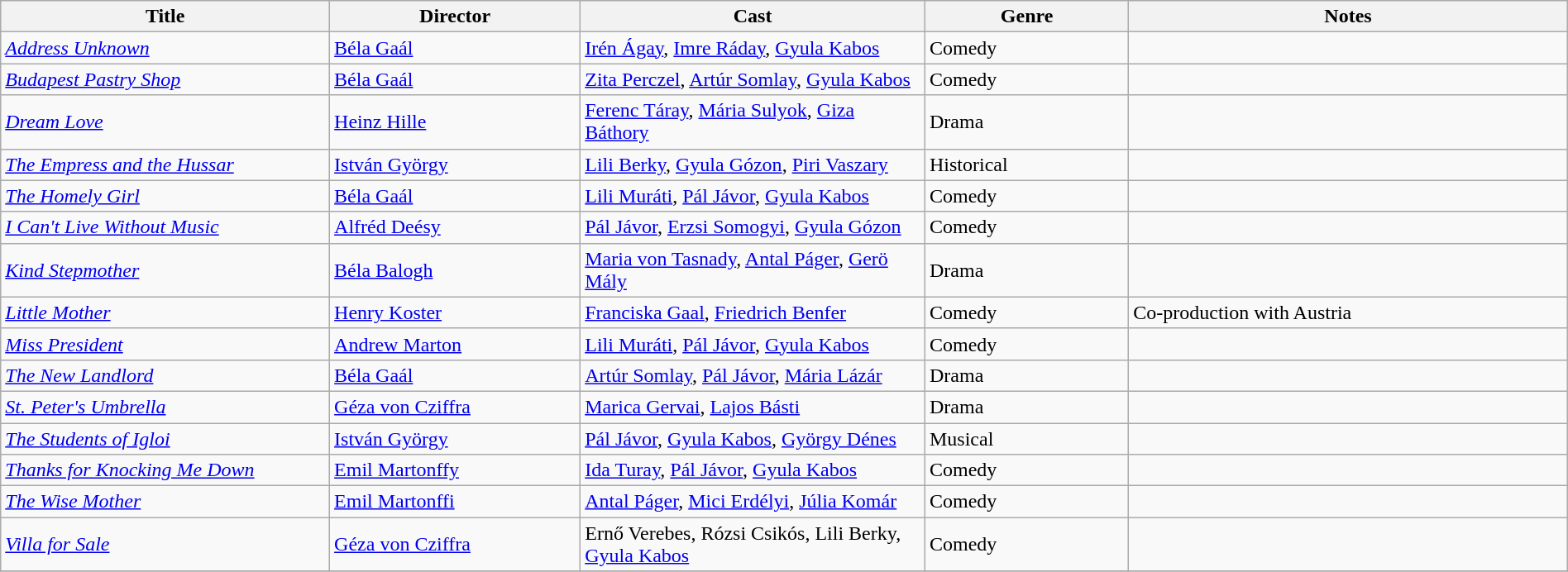<table class="wikitable" style="width:100%;">
<tr>
<th style="width:21%;">Title</th>
<th style="width:16%;">Director</th>
<th style="width:22%;">Cast</th>
<th style="width:13%;">Genre</th>
<th style="width:28%;">Notes</th>
</tr>
<tr>
<td><em><a href='#'>Address Unknown</a></em></td>
<td><a href='#'>Béla Gaál</a></td>
<td><a href='#'>Irén Ágay</a>, <a href='#'>Imre Ráday</a>, <a href='#'>Gyula Kabos</a></td>
<td>Comedy</td>
<td></td>
</tr>
<tr>
<td><em><a href='#'>Budapest Pastry Shop</a></em></td>
<td><a href='#'>Béla Gaál</a></td>
<td><a href='#'>Zita Perczel</a>, <a href='#'>Artúr Somlay</a>, <a href='#'>Gyula Kabos</a></td>
<td>Comedy</td>
<td></td>
</tr>
<tr>
<td><em><a href='#'>Dream Love</a></em></td>
<td><a href='#'>Heinz Hille</a></td>
<td><a href='#'>Ferenc Táray</a>, <a href='#'>Mária Sulyok</a>, <a href='#'>Giza Báthory </a></td>
<td>Drama</td>
<td></td>
</tr>
<tr>
<td><em><a href='#'>The Empress and the Hussar</a></em></td>
<td><a href='#'>István György</a></td>
<td><a href='#'>Lili Berky</a>, <a href='#'>Gyula Gózon</a>, <a href='#'>Piri Vaszary</a></td>
<td>Historical</td>
<td></td>
</tr>
<tr>
<td><em><a href='#'>The Homely Girl</a></em></td>
<td><a href='#'>Béla Gaál</a></td>
<td><a href='#'>Lili Muráti</a>, <a href='#'>Pál Jávor</a>, <a href='#'>Gyula Kabos</a></td>
<td>Comedy</td>
<td></td>
</tr>
<tr>
<td><em><a href='#'>I Can't Live Without Music</a></em></td>
<td><a href='#'>Alfréd Deésy</a></td>
<td><a href='#'>Pál Jávor</a>, <a href='#'>Erzsi Somogyi</a>, <a href='#'>Gyula Gózon</a></td>
<td>Comedy</td>
<td></td>
</tr>
<tr>
<td><em><a href='#'>Kind Stepmother</a></em></td>
<td><a href='#'>Béla Balogh</a></td>
<td><a href='#'>Maria von Tasnady</a>, <a href='#'>Antal Páger</a>, <a href='#'>Gerö Mály</a></td>
<td>Drama</td>
<td></td>
</tr>
<tr>
<td><em><a href='#'>Little Mother</a></em></td>
<td><a href='#'>Henry Koster</a></td>
<td><a href='#'>Franciska Gaal</a>, <a href='#'>Friedrich Benfer</a></td>
<td>Comedy</td>
<td>Co-production with Austria</td>
</tr>
<tr>
<td><em><a href='#'>Miss President</a></em></td>
<td><a href='#'>Andrew Marton</a></td>
<td><a href='#'>Lili Muráti</a>, <a href='#'>Pál Jávor</a>, <a href='#'>Gyula Kabos</a></td>
<td>Comedy</td>
<td></td>
</tr>
<tr>
<td><em><a href='#'>The New Landlord</a></em></td>
<td><a href='#'>Béla Gaál</a></td>
<td><a href='#'>Artúr Somlay</a>, <a href='#'>Pál Jávor</a>, <a href='#'>Mária Lázár</a></td>
<td>Drama</td>
<td></td>
</tr>
<tr>
<td><em><a href='#'>St. Peter's Umbrella</a></em></td>
<td><a href='#'>Géza von Cziffra</a></td>
<td><a href='#'>Marica Gervai</a>, <a href='#'>Lajos Básti</a></td>
<td>Drama</td>
<td></td>
</tr>
<tr>
<td><em><a href='#'>The Students of Igloi</a></em></td>
<td><a href='#'>István György</a></td>
<td><a href='#'>Pál Jávor</a>, <a href='#'>Gyula Kabos</a>, <a href='#'>György Dénes</a></td>
<td>Musical</td>
<td></td>
</tr>
<tr>
<td><em><a href='#'>Thanks for Knocking Me Down</a></em></td>
<td><a href='#'>Emil Martonffy</a></td>
<td><a href='#'>Ida Turay</a>, <a href='#'>Pál Jávor</a>, <a href='#'>Gyula Kabos</a></td>
<td>Comedy</td>
<td></td>
</tr>
<tr>
<td><em><a href='#'>The Wise Mother</a></em></td>
<td><a href='#'>Emil Martonffi</a></td>
<td><a href='#'>Antal Páger</a>, <a href='#'>Mici Erdélyi</a>, <a href='#'>Júlia Komár</a></td>
<td>Comedy</td>
<td></td>
</tr>
<tr>
<td><em><a href='#'>Villa for Sale</a></em></td>
<td><a href='#'>Géza von Cziffra</a></td>
<td>Ernő Verebes, Rózsi Csikós, Lili Berky, <a href='#'>Gyula Kabos</a></td>
<td>Comedy</td>
<td></td>
</tr>
<tr>
</tr>
</table>
